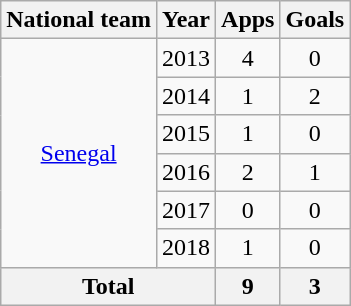<table class=wikitable style="text-align: center;">
<tr>
<th>National team</th>
<th>Year</th>
<th>Apps</th>
<th>Goals</th>
</tr>
<tr>
<td rowspan="6"><a href='#'>Senegal</a></td>
<td>2013</td>
<td>4</td>
<td>0</td>
</tr>
<tr>
<td>2014</td>
<td>1</td>
<td>2</td>
</tr>
<tr>
<td>2015</td>
<td>1</td>
<td>0</td>
</tr>
<tr>
<td>2016</td>
<td>2</td>
<td>1</td>
</tr>
<tr>
<td>2017</td>
<td>0</td>
<td>0</td>
</tr>
<tr>
<td>2018</td>
<td>1</td>
<td>0</td>
</tr>
<tr>
<th colspan="2">Total</th>
<th>9</th>
<th>3</th>
</tr>
</table>
